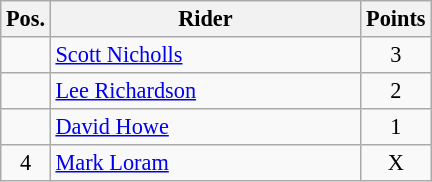<table class=wikitable style="font-size:93%;">
<tr>
<th width=25px>Pos.</th>
<th width=200px>Rider</th>
<th width=40px>Points</th>
</tr>
<tr align=center>
<td></td>
<td align=left><a href='#'>Scott Nicholls</a></td>
<td>3</td>
</tr>
<tr align=center>
<td></td>
<td align=left><a href='#'>Lee Richardson</a></td>
<td>2</td>
</tr>
<tr align=center>
<td></td>
<td align=left><a href='#'>David Howe</a></td>
<td>1</td>
</tr>
<tr align=center>
<td>4</td>
<td align=left><a href='#'>Mark Loram</a></td>
<td>X</td>
</tr>
</table>
